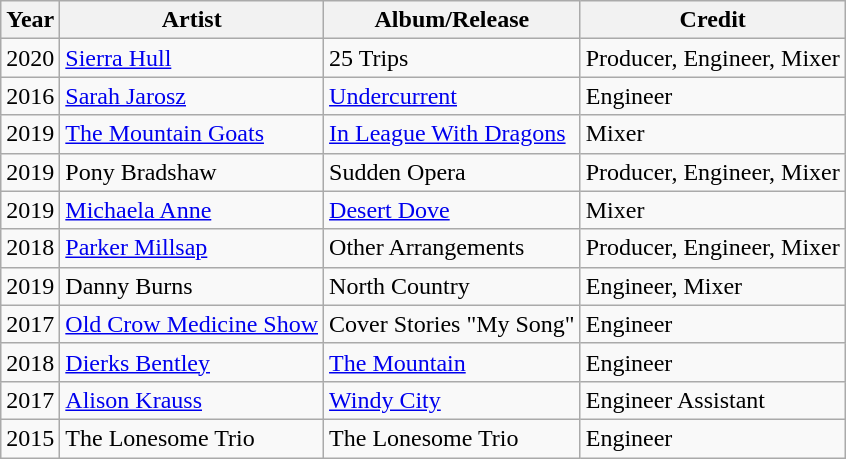<table class="wikitable">
<tr>
<th>Year</th>
<th>Artist</th>
<th>Album/Release</th>
<th>Credit</th>
</tr>
<tr>
<td>2020</td>
<td><a href='#'>Sierra Hull</a></td>
<td>25 Trips</td>
<td>Producer, Engineer, Mixer</td>
</tr>
<tr>
<td>2016</td>
<td><a href='#'>Sarah Jarosz</a></td>
<td><a href='#'>Undercurrent</a></td>
<td>Engineer</td>
</tr>
<tr>
<td>2019</td>
<td><a href='#'>The Mountain Goats</a></td>
<td><a href='#'>In League With Dragons</a></td>
<td>Mixer</td>
</tr>
<tr>
<td>2019</td>
<td>Pony Bradshaw</td>
<td>Sudden Opera</td>
<td>Producer, Engineer, Mixer</td>
</tr>
<tr>
<td>2019</td>
<td><a href='#'>Michaela Anne</a></td>
<td><a href='#'>Desert Dove</a></td>
<td>Mixer</td>
</tr>
<tr>
<td>2018</td>
<td><a href='#'>Parker Millsap</a></td>
<td>Other Arrangements</td>
<td>Producer, Engineer, Mixer</td>
</tr>
<tr>
<td>2019</td>
<td>Danny Burns</td>
<td>North Country</td>
<td>Engineer, Mixer</td>
</tr>
<tr>
<td>2017</td>
<td><a href='#'>Old Crow Medicine Show</a></td>
<td>Cover Stories "My Song"</td>
<td>Engineer</td>
</tr>
<tr>
<td>2018</td>
<td><a href='#'>Dierks Bentley</a></td>
<td><a href='#'>The Mountain</a></td>
<td>Engineer</td>
</tr>
<tr>
<td>2017</td>
<td><a href='#'>Alison Krauss</a></td>
<td><a href='#'>Windy City</a></td>
<td>Engineer Assistant</td>
</tr>
<tr>
<td>2015</td>
<td>The Lonesome Trio</td>
<td>The Lonesome Trio</td>
<td>Engineer</td>
</tr>
</table>
